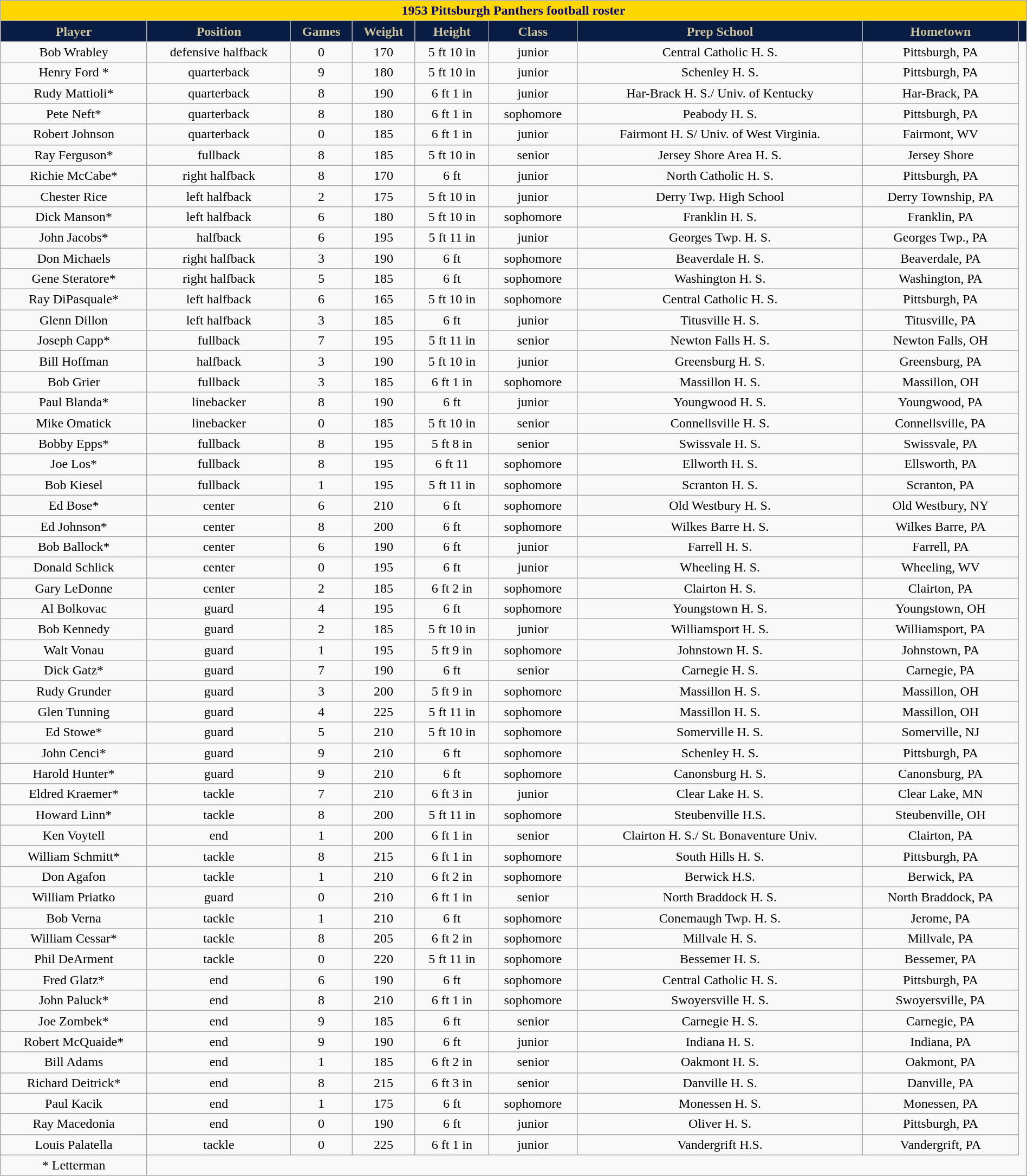<table class="wikitable collapsible collapsed" style="margin: left; text-align:right; width:100%;">
<tr>
<th colspan="10" ; style="background:gold; color:darkblue; text-align: center;"><strong>1953 Pittsburgh Panthers football roster</strong></th>
</tr>
<tr align="center"  style="background:#091C44; color:#CEC499;">
<td><strong>Player</strong></td>
<td><strong>Position</strong></td>
<td><strong>Games</strong></td>
<td><strong>Weight</strong></td>
<td><strong>Height</strong></td>
<td><strong>Class</strong></td>
<td><strong>Prep School</strong></td>
<td><strong>Hometown</strong></td>
<td></td>
</tr>
<tr align="center" bgcolor="">
<td>Bob Wrabley</td>
<td>defensive halfback</td>
<td>0</td>
<td>170</td>
<td>5 ft 10 in</td>
<td>junior</td>
<td>Central Catholic H. S.</td>
<td>Pittsburgh, PA</td>
</tr>
<tr align="center" bgcolor="">
<td>Henry Ford *</td>
<td>quarterback</td>
<td>9</td>
<td>180</td>
<td>5 ft 10 in</td>
<td>junior</td>
<td>Schenley H. S.</td>
<td>Pittsburgh, PA</td>
</tr>
<tr align="center" bgcolor="">
<td>Rudy Mattioli*</td>
<td>quarterback</td>
<td>8</td>
<td>190</td>
<td>6 ft 1 in</td>
<td>junior</td>
<td>Har-Brack H. S./ Univ. of Kentucky</td>
<td>Har-Brack, PA</td>
</tr>
<tr align="center" bgcolor="">
<td>Pete Neft*</td>
<td>quarterback</td>
<td>8</td>
<td>180</td>
<td>6 ft 1 in</td>
<td>sophomore</td>
<td>Peabody H. S.</td>
<td>Pittsburgh, PA</td>
</tr>
<tr align="center" bgcolor="">
<td>Robert Johnson</td>
<td>quarterback</td>
<td>0</td>
<td>185</td>
<td>6 ft 1 in</td>
<td>junior</td>
<td>Fairmont H. S/ Univ. of West Virginia.</td>
<td>Fairmont, WV</td>
</tr>
<tr align="center" bgcolor="">
<td>Ray Ferguson*</td>
<td>fullback</td>
<td>8</td>
<td>185</td>
<td>5 ft 10 in</td>
<td>senior</td>
<td>Jersey Shore Area H. S.</td>
<td>Jersey Shore</td>
</tr>
<tr align="center" bgcolor="">
<td>Richie McCabe*</td>
<td>right halfback</td>
<td>8</td>
<td>170</td>
<td>6 ft</td>
<td>junior</td>
<td>North Catholic H. S.</td>
<td>Pittsburgh, PA</td>
</tr>
<tr align="center" bgcolor="">
<td>Chester Rice</td>
<td>left halfback</td>
<td>2</td>
<td>175</td>
<td>5 ft 10 in</td>
<td>junior</td>
<td>Derry Twp. High School</td>
<td>Derry Township, PA</td>
</tr>
<tr align="center" bgcolor="">
<td>Dick Manson*</td>
<td>left halfback</td>
<td>6</td>
<td>180</td>
<td>5 ft 10 in</td>
<td>sophomore</td>
<td>Franklin H. S.</td>
<td>Franklin, PA</td>
</tr>
<tr align="center" bgcolor="">
<td>John Jacobs*</td>
<td>halfback</td>
<td>6</td>
<td>195</td>
<td>5 ft 11 in</td>
<td>junior</td>
<td>Georges Twp. H. S.</td>
<td>Georges Twp., PA</td>
</tr>
<tr align="center" bgcolor="">
<td>Don Michaels</td>
<td>right halfback</td>
<td>3</td>
<td>190</td>
<td>6 ft</td>
<td>sophomore</td>
<td>Beaverdale H. S.</td>
<td>Beaverdale, PA</td>
</tr>
<tr align="center" bgcolor="">
<td>Gene Steratore*</td>
<td>right halfback</td>
<td>5</td>
<td>185</td>
<td>6 ft</td>
<td>sophomore</td>
<td>Washington H. S.</td>
<td>Washington, PA</td>
</tr>
<tr align="center" bgcolor="">
<td>Ray DiPasquale*</td>
<td>left halfback</td>
<td>6</td>
<td>165</td>
<td>5 ft 10 in</td>
<td>sophomore</td>
<td>Central Catholic H. S.</td>
<td>Pittsburgh, PA</td>
</tr>
<tr align="center" bgcolor="">
<td>Glenn Dillon</td>
<td>left halfback</td>
<td>3</td>
<td>185</td>
<td>6 ft</td>
<td>junior</td>
<td>Titusville H. S.</td>
<td>Titusville, PA</td>
</tr>
<tr align="center" bgcolor="">
<td>Joseph Capp*</td>
<td>fullback</td>
<td>7</td>
<td>195</td>
<td>5 ft 11 in</td>
<td>senior</td>
<td>Newton Falls H. S.</td>
<td>Newton Falls, OH</td>
</tr>
<tr align="center" bgcolor="">
<td>Bill Hoffman</td>
<td>halfback</td>
<td>3</td>
<td>190</td>
<td>5 ft 10 in</td>
<td>junior</td>
<td>Greensburg H. S.</td>
<td>Greensburg, PA</td>
</tr>
<tr align="center" bgcolor="">
<td>Bob Grier</td>
<td>fullback</td>
<td>3</td>
<td>185</td>
<td>6 ft 1 in</td>
<td>sophomore</td>
<td>Massillon H. S.</td>
<td>Massillon, OH</td>
</tr>
<tr align="center" bgcolor="">
<td>Paul Blanda*</td>
<td>linebacker</td>
<td>8</td>
<td>190</td>
<td>6 ft</td>
<td>junior</td>
<td>Youngwood H. S.</td>
<td>Youngwood, PA</td>
</tr>
<tr align="center" bgcolor="">
<td>Mike Omatick</td>
<td>linebacker</td>
<td>0</td>
<td>185</td>
<td>5 ft 10 in</td>
<td>senior</td>
<td>Connellsville H. S.</td>
<td>Connellsville, PA</td>
</tr>
<tr align="center" bgcolor="">
<td>Bobby Epps*</td>
<td>fullback</td>
<td>8</td>
<td>195</td>
<td>5 ft 8 in</td>
<td>senior</td>
<td>Swissvale H. S.</td>
<td>Swissvale, PA</td>
</tr>
<tr align="center" bgcolor="">
<td>Joe Los*</td>
<td>fullback</td>
<td>8</td>
<td>195</td>
<td>6 ft 11</td>
<td>sophomore</td>
<td>Ellworth H. S.</td>
<td>Ellsworth, PA</td>
</tr>
<tr align="center" bgcolor="">
<td>Bob Kiesel</td>
<td>fullback</td>
<td>1</td>
<td>195</td>
<td>5 ft 11 in</td>
<td>sophomore</td>
<td>Scranton H. S.</td>
<td>Scranton, PA</td>
</tr>
<tr align="center" bgcolor="">
<td>Ed Bose*</td>
<td>center</td>
<td>6</td>
<td>210</td>
<td>6 ft</td>
<td>sophomore</td>
<td>Old Westbury H. S.</td>
<td>Old Westbury, NY</td>
</tr>
<tr align="center" bgcolor="">
<td>Ed Johnson*</td>
<td>center</td>
<td>8</td>
<td>200</td>
<td>6 ft</td>
<td>sophomore</td>
<td>Wilkes Barre H. S.</td>
<td>Wilkes Barre, PA</td>
</tr>
<tr align="center" bgcolor="">
<td>Bob Ballock*</td>
<td>center</td>
<td>6</td>
<td>190</td>
<td>6 ft</td>
<td>junior</td>
<td>Farrell H. S.</td>
<td>Farrell, PA</td>
</tr>
<tr align="center" bgcolor="">
<td>Donald Schlick</td>
<td>center</td>
<td>0</td>
<td>195</td>
<td>6 ft</td>
<td>junior</td>
<td>Wheeling H. S.</td>
<td>Wheeling, WV</td>
</tr>
<tr align="center" bgcolor="">
<td>Gary LeDonne</td>
<td>center</td>
<td>2</td>
<td>185</td>
<td>6 ft 2 in</td>
<td>sophomore</td>
<td>Clairton H. S.</td>
<td>Clairton, PA</td>
</tr>
<tr align="center" bgcolor="">
<td>Al Bolkovac</td>
<td>guard</td>
<td>4</td>
<td>195</td>
<td>6 ft</td>
<td>sophomore</td>
<td>Youngstown H. S.</td>
<td>Youngstown, OH</td>
</tr>
<tr align="center" bgcolor="">
<td>Bob Kennedy</td>
<td>guard</td>
<td>2</td>
<td>185</td>
<td>5 ft 10 in</td>
<td>junior</td>
<td>Williamsport H. S.</td>
<td>Williamsport, PA</td>
</tr>
<tr align="center" bgcolor="">
<td>Walt Vonau</td>
<td>guard</td>
<td>1</td>
<td>195</td>
<td>5 ft 9 in</td>
<td>sophomore</td>
<td>Johnstown H. S.</td>
<td>Johnstown, PA</td>
</tr>
<tr align="center" bgcolor="">
<td>Dick Gatz*</td>
<td>guard</td>
<td>7</td>
<td>190</td>
<td>6 ft</td>
<td>senior</td>
<td>Carnegie H. S.</td>
<td>Carnegie, PA</td>
</tr>
<tr align="center" bgcolor="">
<td>Rudy Grunder</td>
<td>guard</td>
<td>3</td>
<td>200</td>
<td>5 ft 9 in</td>
<td>sophomore</td>
<td>Massillon H. S.</td>
<td>Massillon, OH</td>
</tr>
<tr align="center" bgcolor="">
<td>Glen Tunning</td>
<td>guard</td>
<td>4</td>
<td>225</td>
<td>5 ft 11 in</td>
<td>sophomore</td>
<td>Massillon H. S.</td>
<td>Massillon, OH</td>
</tr>
<tr align="center" bgcolor="">
<td>Ed Stowe*</td>
<td>guard</td>
<td>5</td>
<td>210</td>
<td>5 ft 10 in</td>
<td>sophomore</td>
<td>Somerville H. S.</td>
<td>Somerville, NJ</td>
</tr>
<tr align="center" bgcolor="">
<td>John Cenci*</td>
<td>guard</td>
<td>9</td>
<td>210</td>
<td>6 ft</td>
<td>sophomore</td>
<td>Schenley H. S.</td>
<td>Pittsburgh, PA</td>
</tr>
<tr align="center" bgcolor="">
<td>Harold Hunter*</td>
<td>guard</td>
<td>9</td>
<td>210</td>
<td>6 ft</td>
<td>sophomore</td>
<td>Canonsburg H. S.</td>
<td>Canonsburg, PA</td>
</tr>
<tr align="center" bgcolor="">
<td>Eldred Kraemer*</td>
<td>tackle</td>
<td>7</td>
<td>210</td>
<td>6 ft 3 in</td>
<td>junior</td>
<td>Clear Lake H. S.</td>
<td>Clear Lake, MN</td>
</tr>
<tr align="center" bgcolor="">
<td>Howard Linn*</td>
<td>tackle</td>
<td>8</td>
<td>200</td>
<td>5 ft 11 in</td>
<td>sophomore</td>
<td>Steubenville H.S.</td>
<td>Steubenville, OH</td>
</tr>
<tr align="center" bgcolor="">
<td>Ken Voytell</td>
<td>end</td>
<td>1</td>
<td>200</td>
<td>6 ft 1 in</td>
<td>senior</td>
<td>Clairton H. S./ St. Bonaventure Univ.</td>
<td>Clairton, PA</td>
</tr>
<tr align="center" bgcolor="">
<td>William Schmitt*</td>
<td>tackle</td>
<td>8</td>
<td>215</td>
<td>6 ft 1 in</td>
<td>sophomore</td>
<td>South Hills H. S.</td>
<td>Pittsburgh, PA</td>
</tr>
<tr align="center" bgcolor="">
<td>Don Agafon</td>
<td>tackle</td>
<td>1</td>
<td>210</td>
<td>6 ft 2 in</td>
<td>sophomore</td>
<td>Berwick H.S.</td>
<td>Berwick, PA</td>
</tr>
<tr align="center" bgcolor="">
<td>William Priatko</td>
<td>guard</td>
<td>0</td>
<td>210</td>
<td>6 ft 1 in</td>
<td>senior</td>
<td>North Braddock H. S.</td>
<td>North Braddock, PA</td>
</tr>
<tr align="center" bgcolor="">
<td>Bob Verna</td>
<td>tackle</td>
<td>1</td>
<td>210</td>
<td>6 ft</td>
<td>sophomore</td>
<td>Conemaugh Twp. H. S.</td>
<td>Jerome, PA</td>
</tr>
<tr align="center" bgcolor="">
<td>William Cessar*</td>
<td>tackle</td>
<td>8</td>
<td>205</td>
<td>6 ft 2 in</td>
<td>sophomore</td>
<td>Millvale H. S.</td>
<td>Millvale, PA</td>
</tr>
<tr align="center" bgcolor="">
<td>Phil DeArment</td>
<td>tackle</td>
<td>0</td>
<td>220</td>
<td>5 ft 11 in</td>
<td>sophomore</td>
<td>Bessemer H. S.</td>
<td>Bessemer, PA</td>
</tr>
<tr align="center" bgcolor="">
<td>Fred Glatz*</td>
<td>end</td>
<td>6</td>
<td>190</td>
<td>6 ft</td>
<td>sophomore</td>
<td>Central Catholic H. S.</td>
<td>Pittsburgh, PA</td>
</tr>
<tr align="center" bgcolor="">
<td>John Paluck*</td>
<td>end</td>
<td>8</td>
<td>210</td>
<td>6 ft 1 in</td>
<td>sophomore</td>
<td>Swoyersville H. S.</td>
<td>Swoyersville, PA</td>
</tr>
<tr align="center" bgcolor="">
<td>Joe Zombek*</td>
<td>end</td>
<td>9</td>
<td>185</td>
<td>6 ft</td>
<td>senior</td>
<td>Carnegie H. S.</td>
<td>Carnegie, PA</td>
</tr>
<tr align="center" bgcolor="">
<td>Robert McQuaide*</td>
<td>end</td>
<td>9</td>
<td>190</td>
<td>6 ft</td>
<td>junior</td>
<td>Indiana H. S.</td>
<td>Indiana, PA</td>
</tr>
<tr align="center" bgcolor="">
<td>Bill Adams</td>
<td>end</td>
<td>1</td>
<td>185</td>
<td>6 ft 2 in</td>
<td>senior</td>
<td>Oakmont H. S.</td>
<td>Oakmont, PA</td>
</tr>
<tr align="center" bgcolor="">
<td>Richard Deitrick*</td>
<td>end</td>
<td>8</td>
<td>215</td>
<td>6 ft 3 in</td>
<td>senior</td>
<td>Danville H. S.</td>
<td>Danville, PA</td>
</tr>
<tr align="center" bgcolor="">
<td>Paul Kacik</td>
<td>end</td>
<td>1</td>
<td>175</td>
<td>6 ft</td>
<td>sophomore</td>
<td>Monessen H. S.</td>
<td>Monessen, PA</td>
</tr>
<tr align="center" bgcolor="">
<td>Ray Macedonia</td>
<td>end</td>
<td>0</td>
<td>190</td>
<td>6 ft</td>
<td>junior</td>
<td>Oliver H. S.</td>
<td>Pittsburgh, PA</td>
</tr>
<tr align="center" bgcolor="">
<td>Louis Palatella</td>
<td>tackle</td>
<td>0</td>
<td>225</td>
<td>6 ft 1 in</td>
<td>junior</td>
<td>Vandergrift H.S.</td>
<td>Vandergrift, PA</td>
</tr>
<tr align="center" bgcolor="">
<td>* Letterman<br></td>
</tr>
</table>
